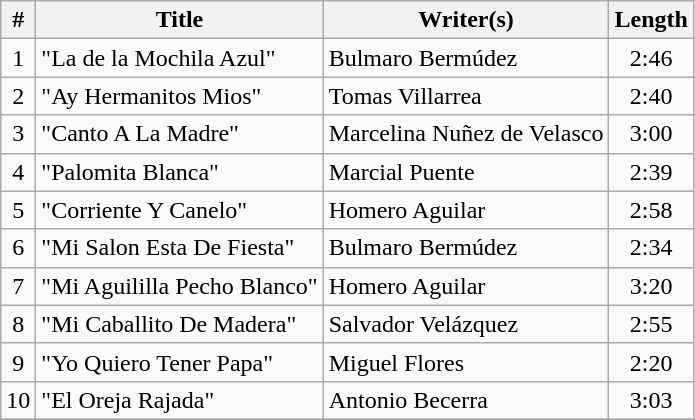<table class="wikitable">
<tr>
<th align="center">#</th>
<th align="left">Title</th>
<th align="left">Writer(s)</th>
<th align="center">Length</th>
</tr>
<tr>
<td align="center">1</td>
<td align="left">"La de la Mochila Azul"</td>
<td align="left">Bulmaro Bermúdez</td>
<td align="center">2:46</td>
</tr>
<tr>
<td align="center">2</td>
<td align="left">"Ay Hermanitos Mios"</td>
<td align="left">Tomas Villarrea</td>
<td align="center">2:40</td>
</tr>
<tr>
<td align="center">3</td>
<td align="left">"Canto A La Madre"</td>
<td align="left">Marcelina Nuñez de Velasco</td>
<td align="center">3:00</td>
</tr>
<tr>
<td align="center">4</td>
<td align="left">"Palomita Blanca"</td>
<td align="left">Marcial  Puente</td>
<td align="center">2:39</td>
</tr>
<tr>
<td align="center">5</td>
<td align="left">"Corriente Y Canelo"</td>
<td align="left">Homero Aguilar</td>
<td align="center">2:58</td>
</tr>
<tr>
<td align="center">6</td>
<td align="left">"Mi Salon Esta De Fiesta"</td>
<td align="left">Bulmaro Bermúdez</td>
<td align="center">2:34</td>
</tr>
<tr>
<td align="center">7</td>
<td align="left">"Mi Aguililla Pecho Blanco"</td>
<td align="left">Homero Aguilar</td>
<td align="center">3:20</td>
</tr>
<tr>
<td align="center">8</td>
<td align="left">"Mi Caballito De Madera"</td>
<td align="left">Salvador Velázquez</td>
<td align="center">2:55</td>
</tr>
<tr>
<td align="center">9</td>
<td align="left">"Yo Quiero Tener Papa"</td>
<td align="left">Miguel Flores</td>
<td align="center">2:20</td>
</tr>
<tr>
<td align="center">10</td>
<td align="left">"El Oreja Rajada"</td>
<td align="left">Antonio Becerra</td>
<td align="center">3:03</td>
</tr>
<tr>
</tr>
</table>
